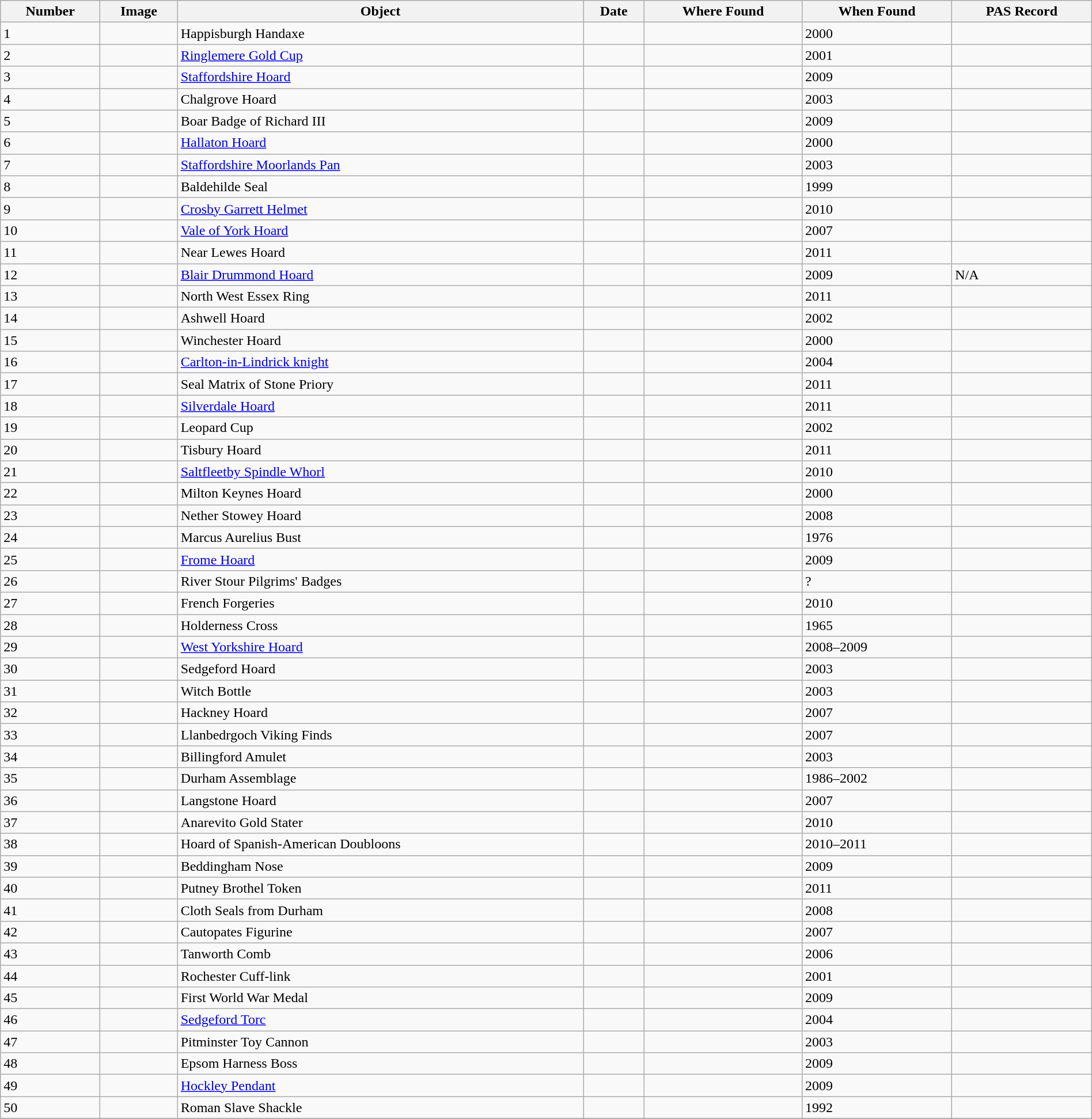<table class="wikitable sortable" style="width: 100%">
<tr>
<th>Number</th>
<th>Image</th>
<th>Object</th>
<th>Date</th>
<th>Where Found</th>
<th>When Found</th>
<th>PAS Record</th>
</tr>
<tr>
<td>1</td>
<td></td>
<td>Happisburgh Handaxe</td>
<td></td>
<td></td>
<td>2000</td>
<td></td>
</tr>
<tr>
<td>2</td>
<td></td>
<td><a href='#'>Ringlemere Gold Cup</a></td>
<td></td>
<td></td>
<td>2001</td>
<td></td>
</tr>
<tr>
<td>3</td>
<td></td>
<td><a href='#'>Staffordshire Hoard</a></td>
<td></td>
<td></td>
<td>2009</td>
<td></td>
</tr>
<tr>
<td>4</td>
<td></td>
<td>Chalgrove Hoard</td>
<td></td>
<td></td>
<td>2003</td>
<td></td>
</tr>
<tr>
<td>5</td>
<td></td>
<td>Boar Badge of Richard III</td>
<td></td>
<td></td>
<td>2009</td>
<td></td>
</tr>
<tr>
<td>6</td>
<td></td>
<td><a href='#'>Hallaton Hoard</a></td>
<td></td>
<td></td>
<td>2000</td>
<td></td>
</tr>
<tr>
<td>7</td>
<td></td>
<td><a href='#'>Staffordshire Moorlands Pan</a></td>
<td></td>
<td></td>
<td>2003</td>
<td></td>
</tr>
<tr>
<td>8</td>
<td></td>
<td>Baldehilde Seal</td>
<td></td>
<td></td>
<td>1999</td>
<td></td>
</tr>
<tr>
<td>9</td>
<td></td>
<td><a href='#'>Crosby Garrett Helmet</a></td>
<td></td>
<td></td>
<td>2010</td>
<td></td>
</tr>
<tr>
<td>10</td>
<td></td>
<td><a href='#'>Vale of York Hoard</a></td>
<td></td>
<td></td>
<td>2007</td>
<td></td>
</tr>
<tr>
<td>11</td>
<td></td>
<td>Near Lewes Hoard</td>
<td></td>
<td></td>
<td>2011</td>
<td></td>
</tr>
<tr>
<td>12</td>
<td></td>
<td><a href='#'>Blair Drummond Hoard</a></td>
<td></td>
<td></td>
<td>2009</td>
<td>N/A</td>
</tr>
<tr>
<td>13</td>
<td></td>
<td>North West Essex Ring</td>
<td></td>
<td></td>
<td>2011</td>
<td></td>
</tr>
<tr>
<td>14</td>
<td></td>
<td>Ashwell Hoard</td>
<td></td>
<td></td>
<td>2002</td>
<td></td>
</tr>
<tr>
<td>15</td>
<td></td>
<td>Winchester Hoard</td>
<td></td>
<td></td>
<td>2000</td>
<td></td>
</tr>
<tr>
<td>16</td>
<td></td>
<td><a href='#'>Carlton-in-Lindrick knight</a></td>
<td></td>
<td></td>
<td>2004</td>
<td></td>
</tr>
<tr>
<td>17</td>
<td></td>
<td>Seal Matrix of Stone Priory</td>
<td></td>
<td></td>
<td>2011</td>
<td></td>
</tr>
<tr>
<td>18</td>
<td></td>
<td><a href='#'>Silverdale Hoard</a></td>
<td></td>
<td></td>
<td>2011</td>
<td></td>
</tr>
<tr>
<td>19</td>
<td></td>
<td>Leopard Cup</td>
<td></td>
<td></td>
<td>2002</td>
<td></td>
</tr>
<tr>
<td>20</td>
<td></td>
<td>Tisbury Hoard</td>
<td></td>
<td></td>
<td>2011</td>
<td></td>
</tr>
<tr>
<td>21</td>
<td></td>
<td><a href='#'>Saltfleetby Spindle Whorl</a></td>
<td></td>
<td></td>
<td>2010</td>
<td></td>
</tr>
<tr>
<td>22</td>
<td></td>
<td>Milton Keynes Hoard</td>
<td></td>
<td></td>
<td>2000</td>
<td></td>
</tr>
<tr>
<td>23</td>
<td></td>
<td>Nether Stowey Hoard</td>
<td></td>
<td></td>
<td>2008</td>
<td></td>
</tr>
<tr>
<td>24</td>
<td></td>
<td>Marcus Aurelius Bust</td>
<td></td>
<td></td>
<td>1976</td>
<td></td>
</tr>
<tr>
<td>25</td>
<td></td>
<td><a href='#'>Frome Hoard</a></td>
<td></td>
<td></td>
<td>2009</td>
<td></td>
</tr>
<tr>
<td>26</td>
<td></td>
<td>River Stour Pilgrims' Badges</td>
<td></td>
<td></td>
<td>?</td>
<td></td>
</tr>
<tr>
<td>27</td>
<td></td>
<td>French Forgeries</td>
<td></td>
<td></td>
<td>2010</td>
<td></td>
</tr>
<tr>
<td>28</td>
<td></td>
<td>Holderness Cross</td>
<td></td>
<td></td>
<td>1965</td>
<td></td>
</tr>
<tr>
<td>29</td>
<td></td>
<td><a href='#'>West Yorkshire Hoard</a></td>
<td></td>
<td></td>
<td>2008–2009</td>
<td><br></td>
</tr>
<tr>
<td>30</td>
<td></td>
<td>Sedgeford Hoard</td>
<td></td>
<td></td>
<td>2003</td>
<td></td>
</tr>
<tr>
<td>31</td>
<td></td>
<td>Witch Bottle</td>
<td></td>
<td></td>
<td>2003</td>
<td></td>
</tr>
<tr>
<td>32</td>
<td></td>
<td>Hackney Hoard</td>
<td></td>
<td></td>
<td>2007</td>
<td></td>
</tr>
<tr>
<td>33</td>
<td></td>
<td>Llanbedrgoch Viking Finds</td>
<td></td>
<td></td>
<td>2007</td>
<td></td>
</tr>
<tr>
<td>34</td>
<td></td>
<td>Billingford Amulet</td>
<td></td>
<td></td>
<td>2003</td>
<td></td>
</tr>
<tr>
<td>35</td>
<td></td>
<td>Durham Assemblage</td>
<td></td>
<td></td>
<td>1986–2002</td>
<td><br></td>
</tr>
<tr>
<td>36</td>
<td></td>
<td>Langstone Hoard</td>
<td></td>
<td></td>
<td>2007</td>
<td></td>
</tr>
<tr>
<td>37</td>
<td></td>
<td>Anarevito Gold Stater</td>
<td></td>
<td></td>
<td>2010</td>
<td></td>
</tr>
<tr>
<td>38</td>
<td></td>
<td>Hoard of Spanish-American Doubloons</td>
<td></td>
<td></td>
<td>2010–2011</td>
<td></td>
</tr>
<tr>
<td>39</td>
<td></td>
<td>Beddingham Nose</td>
<td></td>
<td></td>
<td>2009</td>
<td></td>
</tr>
<tr>
<td>40</td>
<td></td>
<td>Putney Brothel Token</td>
<td></td>
<td></td>
<td>2011</td>
<td></td>
</tr>
<tr>
<td>41</td>
<td></td>
<td>Cloth Seals from Durham</td>
<td></td>
<td></td>
<td>2008</td>
<td></td>
</tr>
<tr>
<td>42</td>
<td></td>
<td>Cautopates Figurine</td>
<td></td>
<td></td>
<td>2007</td>
<td></td>
</tr>
<tr>
<td>43</td>
<td></td>
<td>Tanworth Comb</td>
<td></td>
<td></td>
<td>2006</td>
<td></td>
</tr>
<tr>
<td>44</td>
<td></td>
<td>Rochester Cuff-link</td>
<td></td>
<td></td>
<td>2001</td>
<td></td>
</tr>
<tr>
<td>45</td>
<td></td>
<td>First World War Medal</td>
<td></td>
<td></td>
<td>2009</td>
<td></td>
</tr>
<tr>
<td>46</td>
<td></td>
<td><a href='#'>Sedgeford Torc</a></td>
<td></td>
<td></td>
<td>2004</td>
<td></td>
</tr>
<tr>
<td>47</td>
<td></td>
<td>Pitminster Toy Cannon</td>
<td></td>
<td></td>
<td>2003</td>
<td></td>
</tr>
<tr>
<td>48</td>
<td></td>
<td>Epsom Harness Boss</td>
<td></td>
<td></td>
<td>2009</td>
<td></td>
</tr>
<tr>
<td>49</td>
<td></td>
<td><a href='#'>Hockley Pendant</a></td>
<td></td>
<td></td>
<td>2009</td>
<td></td>
</tr>
<tr>
<td>50</td>
<td></td>
<td>Roman Slave Shackle</td>
<td></td>
<td></td>
<td>1992</td>
<td></td>
</tr>
<tr>
</tr>
</table>
